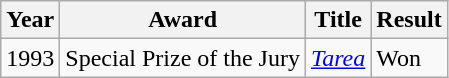<table class="wikitable">
<tr>
<th>Year</th>
<th>Award</th>
<th>Title</th>
<th>Result</th>
</tr>
<tr>
<td>1993</td>
<td>Special Prize of the Jury</td>
<td><em><a href='#'>Tarea</a></em></td>
<td>Won</td>
</tr>
</table>
